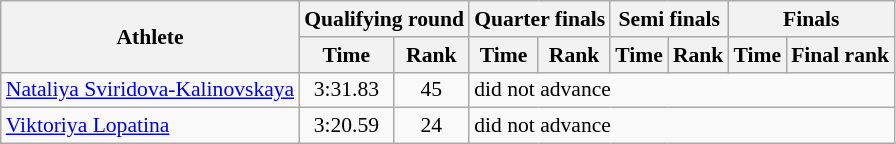<table class="wikitable" style="font-size:90%">
<tr>
<th rowspan="2">Athlete</th>
<th colspan="2">Qualifying round</th>
<th colspan="2">Quarter finals</th>
<th colspan="2">Semi finals</th>
<th colspan="2">Finals</th>
</tr>
<tr>
<th>Time</th>
<th>Rank</th>
<th>Time</th>
<th>Rank</th>
<th>Time</th>
<th>Rank</th>
<th>Time</th>
<th>Final rank</th>
</tr>
<tr>
<td><a href='#'>Nataliya Sviridova-Kalinovskaya</a></td>
<td align="center">3:31.83</td>
<td align="center">45</td>
<td colspan="6">did not advance</td>
</tr>
<tr>
<td><a href='#'>Viktoriya Lopatina</a></td>
<td align="center">3:20.59</td>
<td align="center">24</td>
<td colspan="6">did not advance</td>
</tr>
</table>
